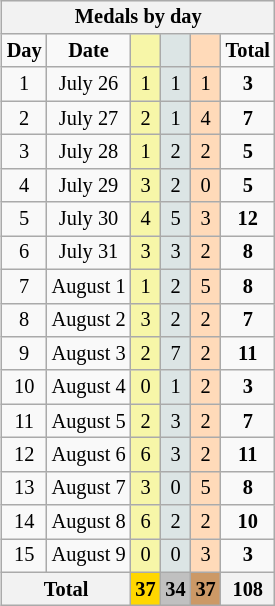<table class=wikitable style="font-size:85%; float:right;text-align:center">
<tr>
<th colspan=7>Medals by day</th>
</tr>
<tr>
<td><strong>Day</strong></td>
<td><strong>Date</strong></td>
<td bgcolor=F7F6A8></td>
<td bgcolor=DCE5E5></td>
<td bgcolor=FFDAB9></td>
<td><strong>Total</strong></td>
</tr>
<tr>
<td>1</td>
<td>July 26</td>
<td bgcolor=F7F6A8>1</td>
<td bgcolor=DCE5E5>1</td>
<td bgcolor=FFDAB9>1</td>
<td><strong>3</strong></td>
</tr>
<tr>
<td>2</td>
<td>July 27</td>
<td bgcolor=F7F6A8>2</td>
<td bgcolor=DCE5E5>1</td>
<td bgcolor=FFDAB9>4</td>
<td><strong>7</strong></td>
</tr>
<tr>
<td>3</td>
<td>July 28</td>
<td bgcolor=F7F6A8>1</td>
<td bgcolor=DCE5E5>2</td>
<td bgcolor=FFDAB9>2</td>
<td><strong>5</strong></td>
</tr>
<tr>
<td>4</td>
<td>July 29</td>
<td bgcolor=F7F6A8>3</td>
<td bgcolor=DCE5E5>2</td>
<td bgcolor=FFDAB9>0</td>
<td><strong>5</strong></td>
</tr>
<tr>
<td>5</td>
<td>July 30</td>
<td bgcolor=F7F6A8>4</td>
<td bgcolor=DCE5E5>5</td>
<td bgcolor=FFDAB9>3</td>
<td><strong>12</strong></td>
</tr>
<tr>
<td>6</td>
<td>July 31</td>
<td bgcolor=F7F6A8>3</td>
<td bgcolor=DCE5E5>3</td>
<td bgcolor=FFDAB9>2</td>
<td><strong>8</strong></td>
</tr>
<tr>
<td>7</td>
<td>August 1</td>
<td bgcolor=F7F6A8>1</td>
<td bgcolor=DCE5E5>2</td>
<td bgcolor=FFDAB9>5</td>
<td><strong>8</strong></td>
</tr>
<tr>
<td>8</td>
<td>August 2</td>
<td bgcolor=F7F6A8>3</td>
<td bgcolor=DCE5E5>2</td>
<td bgcolor=FFDAB9>2</td>
<td><strong>7</strong></td>
</tr>
<tr>
<td>9</td>
<td>August 3</td>
<td bgcolor=F7F6A8>2</td>
<td bgcolor=DCE5E5>7</td>
<td bgcolor=FFDAB9>2</td>
<td><strong>11</strong></td>
</tr>
<tr>
<td>10</td>
<td>August 4</td>
<td bgcolor=F7F6A8>0</td>
<td bgcolor=DCE5E5>1</td>
<td bgcolor=FFDAB9>2</td>
<td><strong>3</strong></td>
</tr>
<tr>
<td>11</td>
<td>August 5</td>
<td bgcolor=F7F6A8>2</td>
<td bgcolor=DCE5E5>3</td>
<td bgcolor=FFDAB9>2</td>
<td><strong>7</strong></td>
</tr>
<tr>
<td>12</td>
<td>August 6</td>
<td bgcolor=F7F6A8>6</td>
<td bgcolor=DCE5E5>3</td>
<td bgcolor=FFDAB9>2</td>
<td><strong>11</strong></td>
</tr>
<tr>
<td>13</td>
<td>August 7</td>
<td bgcolor=F7F6A8>3</td>
<td bgcolor=DCE5E5>0</td>
<td bgcolor=FFDAB9>5</td>
<td><strong>8</strong></td>
</tr>
<tr>
<td>14</td>
<td>August 8</td>
<td bgcolor=F7F6A8>6</td>
<td bgcolor=DCE5E5>2</td>
<td bgcolor=FFDAB9>2</td>
<td><strong>10</strong></td>
</tr>
<tr>
<td>15</td>
<td>August 9</td>
<td bgcolor=F7F6A8>0</td>
<td bgcolor=DCE5E5>0</td>
<td bgcolor=FFDAB9>3</td>
<td><strong>3</strong></td>
</tr>
<tr>
<th colspan=2>Total</th>
<th style=background:gold>37</th>
<th style=background:silver>34</th>
<th style=background:#C96>37</th>
<th>108</th>
</tr>
</table>
